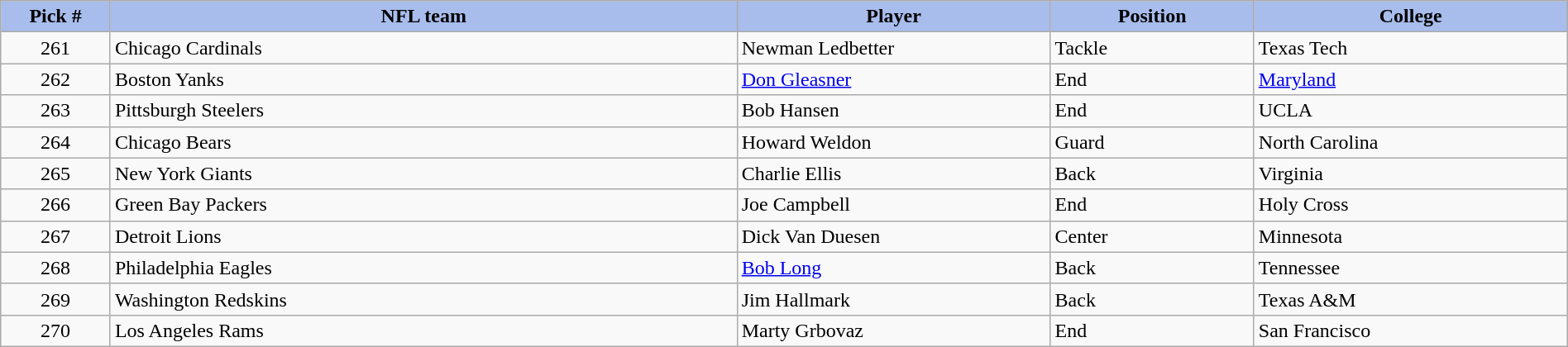<table class="wikitable sortable sortable" style="width: 100%">
<tr>
<th style="background:#A8BDEC;" width=7%>Pick #</th>
<th width=40% style="background:#A8BDEC;">NFL team</th>
<th width=20% style="background:#A8BDEC;">Player</th>
<th width=13% style="background:#A8BDEC;">Position</th>
<th style="background:#A8BDEC;">College</th>
</tr>
<tr>
<td align=center>261</td>
<td>Chicago Cardinals</td>
<td>Newman Ledbetter</td>
<td>Tackle</td>
<td>Texas Tech</td>
</tr>
<tr>
<td align=center>262</td>
<td>Boston Yanks</td>
<td><a href='#'>Don Gleasner</a></td>
<td>End</td>
<td><a href='#'>Maryland</a></td>
</tr>
<tr>
<td align=center>263</td>
<td>Pittsburgh Steelers</td>
<td>Bob Hansen</td>
<td>End</td>
<td>UCLA</td>
</tr>
<tr>
<td align=center>264</td>
<td>Chicago Bears</td>
<td>Howard Weldon</td>
<td>Guard</td>
<td>North Carolina</td>
</tr>
<tr>
<td align=center>265</td>
<td>New York Giants</td>
<td>Charlie Ellis</td>
<td>Back</td>
<td>Virginia</td>
</tr>
<tr>
<td align=center>266</td>
<td>Green Bay Packers</td>
<td>Joe Campbell</td>
<td>End</td>
<td>Holy Cross</td>
</tr>
<tr>
<td align=center>267</td>
<td>Detroit Lions</td>
<td>Dick Van Duesen</td>
<td>Center</td>
<td>Minnesota</td>
</tr>
<tr>
<td align=center>268</td>
<td>Philadelphia Eagles</td>
<td><a href='#'>Bob Long</a></td>
<td>Back</td>
<td>Tennessee</td>
</tr>
<tr>
<td align=center>269</td>
<td>Washington Redskins</td>
<td>Jim Hallmark</td>
<td>Back</td>
<td>Texas A&M</td>
</tr>
<tr>
<td align=center>270</td>
<td>Los Angeles Rams</td>
<td>Marty Grbovaz</td>
<td>End</td>
<td>San Francisco</td>
</tr>
</table>
